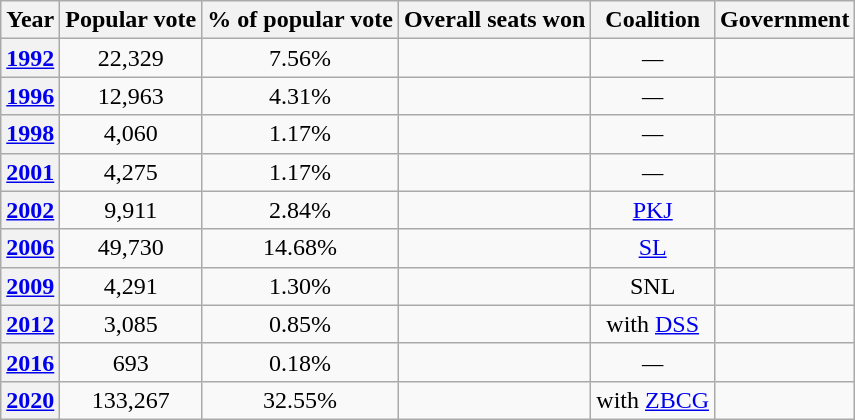<table class="wikitable" style="text-align:center">
<tr>
<th>Year</th>
<th>Popular vote</th>
<th>% of popular vote</th>
<th>Overall seats won</th>
<th>Coalition</th>
<th>Government</th>
</tr>
<tr>
<th><a href='#'>1992</a></th>
<td>22,329</td>
<td>7.56%</td>
<td></td>
<td><em>—</em></td>
<td></td>
</tr>
<tr>
<th><a href='#'>1996</a></th>
<td>12,963</td>
<td>4.31%</td>
<td></td>
<td><em>—</em></td>
<td></td>
</tr>
<tr>
<th><a href='#'>1998</a></th>
<td>4,060</td>
<td>1.17%</td>
<td></td>
<td><em>—</em></td>
<td></td>
</tr>
<tr>
<th><a href='#'>2001</a></th>
<td>4,275</td>
<td>1.17%</td>
<td></td>
<td><em>—</em></td>
<td></td>
</tr>
<tr>
<th><a href='#'>2002</a></th>
<td>9,911</td>
<td>2.84%</td>
<td></td>
<td><a href='#'>PKJ</a></td>
<td></td>
</tr>
<tr>
<th><a href='#'>2006</a></th>
<td>49,730</td>
<td>14.68%</td>
<td></td>
<td><a href='#'>SL</a></td>
<td></td>
</tr>
<tr>
<th><a href='#'>2009</a></th>
<td>4,291</td>
<td>1.30%</td>
<td></td>
<td>SNL</td>
<td></td>
</tr>
<tr>
<th><a href='#'>2012</a></th>
<td>3,085</td>
<td>0.85%</td>
<td></td>
<td>with <a href='#'>DSS</a></td>
<td></td>
</tr>
<tr>
<th><a href='#'>2016</a></th>
<td>693</td>
<td>0.18%</td>
<td></td>
<td><em>—</em></td>
<td></td>
</tr>
<tr>
<th><a href='#'>2020</a></th>
<td>133,267</td>
<td>32.55%</td>
<td></td>
<td>with <a href='#'>ZBCG</a></td>
<td></td>
</tr>
</table>
